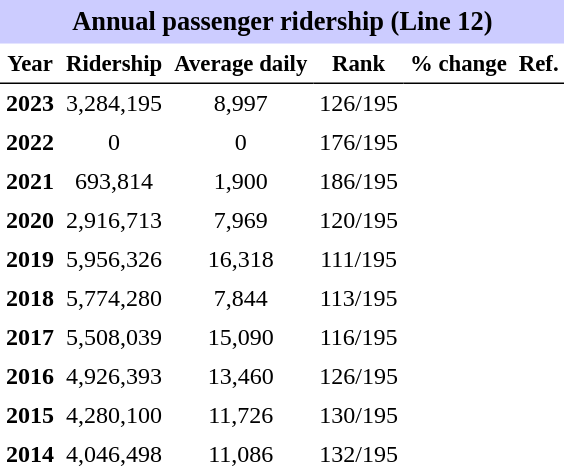<table class="toccolours" cellpadding="4" cellspacing="0" style="text-align:right;">
<tr>
<th colspan="6"  style="background-color:#ccf; background-color:#ccf; font-size:110%; text-align:center;">Annual passenger ridership (Line 12)</th>
</tr>
<tr style="font-size:95%; text-align:center">
<th style="border-bottom:1px solid black">Year</th>
<th style="border-bottom:1px solid black">Ridership</th>
<th style="border-bottom:1px solid black">Average daily</th>
<th style="border-bottom:1px solid black">Rank</th>
<th style="border-bottom:1px solid black">% change</th>
<th style="border-bottom:1px solid black">Ref.</th>
</tr>
<tr style="text-align:center;">
<td><strong>2023</strong></td>
<td>3,284,195</td>
<td>8,997</td>
<td>126/195</td>
<td></td>
<td></td>
</tr>
<tr style="text-align:center;">
<td><strong>2022</strong></td>
<td>0</td>
<td>0</td>
<td>176/195</td>
<td></td>
<td></td>
</tr>
<tr style="text-align:center;">
<td><strong>2021</strong></td>
<td>693,814</td>
<td>1,900</td>
<td>186/195</td>
<td></td>
<td></td>
</tr>
<tr style="text-align:center;">
<td><strong>2020</strong></td>
<td>2,916,713</td>
<td>7,969</td>
<td>120/195</td>
<td></td>
<td></td>
</tr>
<tr style="text-align:center;">
<td><strong>2019</strong></td>
<td>5,956,326</td>
<td>16,318</td>
<td>111/195</td>
<td></td>
<td></td>
</tr>
<tr style="text-align:center;">
<td><strong>2018</strong></td>
<td>5,774,280</td>
<td>7,844</td>
<td>113/195</td>
<td></td>
<td></td>
</tr>
<tr style="text-align:center;">
<td><strong>2017</strong></td>
<td>5,508,039</td>
<td>15,090</td>
<td>116/195</td>
<td></td>
<td></td>
</tr>
<tr style="text-align:center;">
<td><strong>2016</strong></td>
<td>4,926,393</td>
<td>13,460</td>
<td>126/195</td>
<td></td>
<td></td>
</tr>
<tr style="text-align:center;">
<td><strong>2015</strong></td>
<td>4,280,100</td>
<td>11,726</td>
<td>130/195</td>
<td></td>
<td></td>
</tr>
<tr style="text-align:center;">
<td><strong>2014</strong></td>
<td>4,046,498</td>
<td>11,086</td>
<td>132/195</td>
<td></td>
<td></td>
</tr>
</table>
